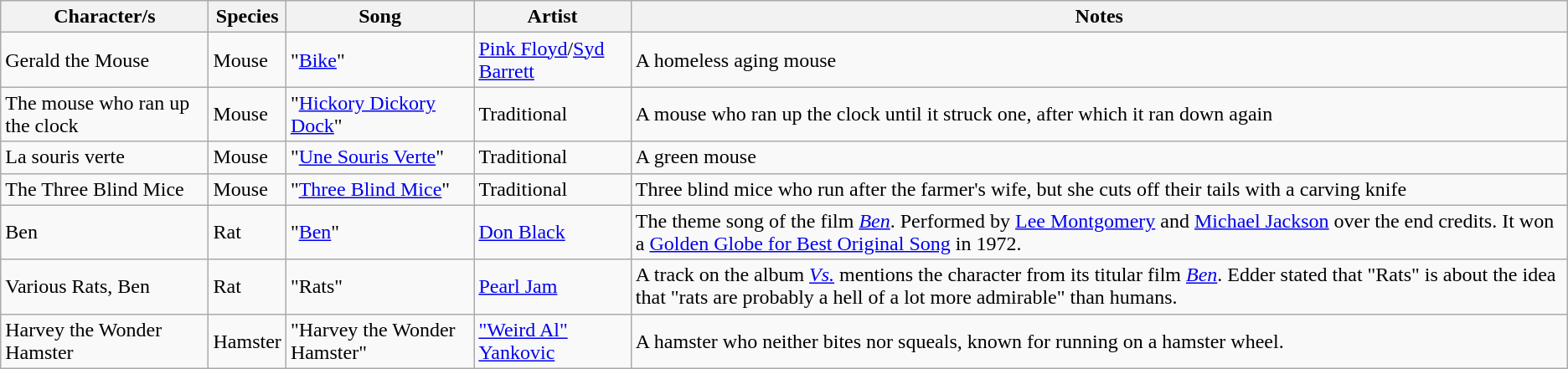<table class="wikitable sortable">
<tr>
<th>Character/s</th>
<th>Species</th>
<th>Song</th>
<th>Artist</th>
<th>Notes</th>
</tr>
<tr>
<td>Gerald the Mouse</td>
<td>Mouse</td>
<td>"<a href='#'>Bike</a>"</td>
<td><a href='#'>Pink Floyd</a>/<a href='#'>Syd Barrett</a></td>
<td>A homeless aging mouse</td>
</tr>
<tr>
<td>The mouse who ran up the clock</td>
<td>Mouse</td>
<td>"<a href='#'>Hickory Dickory Dock</a>"</td>
<td>Traditional</td>
<td>A mouse who ran up the clock until it struck one, after which it ran down again</td>
</tr>
<tr>
<td>La souris verte</td>
<td>Mouse</td>
<td>"<a href='#'>Une Souris Verte</a>"</td>
<td>Traditional</td>
<td>A green mouse</td>
</tr>
<tr>
<td>The Three Blind Mice</td>
<td>Mouse</td>
<td>"<a href='#'>Three Blind Mice</a>"</td>
<td>Traditional</td>
<td>Three blind mice who run after the farmer's wife, but she cuts off their tails with a carving knife</td>
</tr>
<tr>
<td>Ben</td>
<td>Rat</td>
<td>"<a href='#'>Ben</a>"</td>
<td><a href='#'>Don Black</a></td>
<td>The theme song of the film <a href='#'><em>Ben</em></a>. Performed by <a href='#'>Lee Montgomery</a> and <a href='#'>Michael Jackson</a> over the end credits. It won a <a href='#'>Golden Globe for Best Original Song</a> in 1972.</td>
</tr>
<tr>
<td>Various Rats, Ben</td>
<td>Rat</td>
<td>"Rats"</td>
<td><a href='#'>Pearl Jam</a></td>
<td>A track on the album <a href='#'><em>Vs.</em></a> mentions the character from its titular film <a href='#'><em>Ben</em></a>. Edder stated that "Rats" is about the idea that "rats are probably a hell of a lot more admirable" than humans.</td>
</tr>
<tr>
<td>Harvey the Wonder Hamster</td>
<td>Hamster</td>
<td>"Harvey the Wonder Hamster"</td>
<td><a href='#'>"Weird Al" Yankovic</a></td>
<td>A hamster who neither bites nor squeals, known for running on a hamster wheel.</td>
</tr>
</table>
